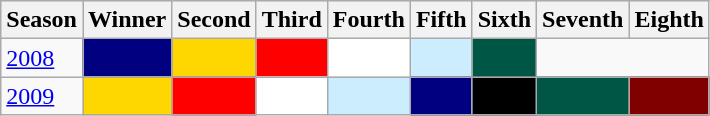<table class="wikitable">
<tr style="background:#efefef;">
<th>Season</th>
<th>Winner</th>
<th>Second</th>
<th>Third</th>
<th>Fourth</th>
<th>Fifth</th>
<th>Sixth</th>
<th>Seventh</th>
<th>Eighth</th>
</tr>
<tr>
<td><a href='#'>2008</a></td>
<td bgcolor="Navy" div style="text-align: center;"></td>
<td bgcolor="Gold" div style="text-align: center;"></td>
<td bgcolor="Red" div style="text-align: center;"> </td>
<td bgcolor="White" div style="text-align: center;"></td>
<td bgcolor="#CBEDFD" div style="text-align: center;"></td>
<td bgcolor=#005645 div style="text-align: center;"></td>
</tr>
<tr>
<td><a href='#'>2009</a></td>
<td bgcolor="Gold" div style="text-align: center;"></td>
<td bgcolor="Red" div style="text-align: center;"> </td>
<td bgcolor="White" div style="text-align: center;"></td>
<td bgcolor="#CBEDFD" div style="text-align: center;"></td>
<td bgcolor="Navy" div style="text-align: center;"></td>
<td bgcolor="Black" div style="text-align: center;"></td>
<td bgcolor=#005645 div style="text-align: center;"></td>
<td bgcolor="Maroon" div style="text-align: center;"></td>
</tr>
</table>
